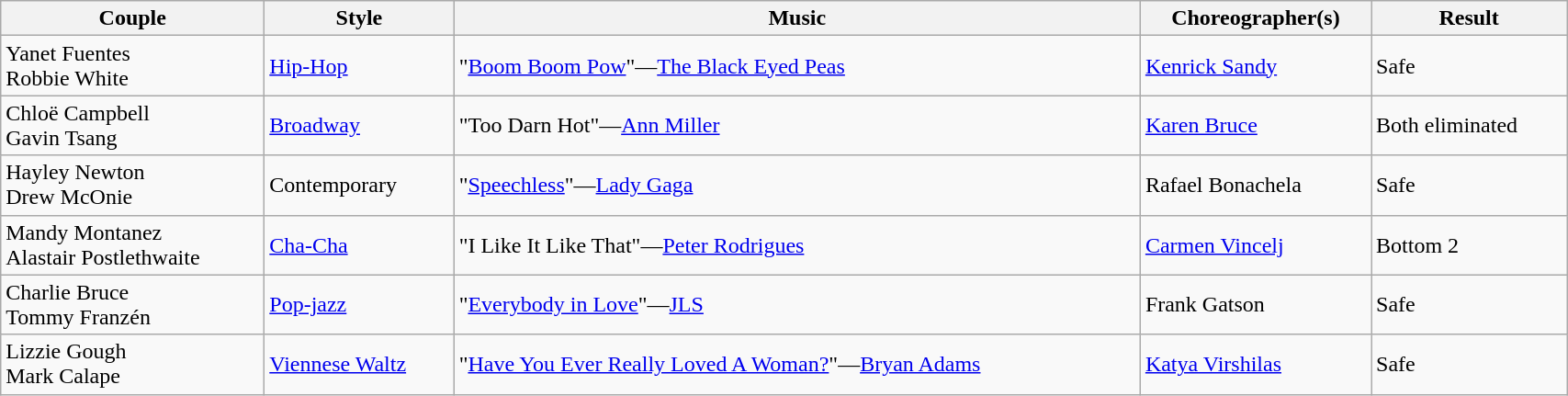<table class="wikitable" style="width:90%;">
<tr>
<th>Couple</th>
<th>Style</th>
<th>Music</th>
<th>Choreographer(s)</th>
<th>Result</th>
</tr>
<tr>
<td>Yanet Fuentes<br>Robbie White</td>
<td><a href='#'>Hip-Hop</a></td>
<td>"<a href='#'>Boom Boom Pow</a>"—<a href='#'>The Black Eyed Peas</a></td>
<td><a href='#'>Kenrick Sandy</a></td>
<td>Safe</td>
</tr>
<tr>
<td>Chloë Campbell<br>Gavin Tsang</td>
<td><a href='#'>Broadway</a></td>
<td>"Too Darn Hot"—<a href='#'>Ann Miller</a></td>
<td><a href='#'>Karen Bruce</a></td>
<td>Both eliminated</td>
</tr>
<tr>
<td>Hayley Newton<br>Drew McOnie</td>
<td>Contemporary</td>
<td>"<a href='#'>Speechless</a>"—<a href='#'>Lady Gaga</a></td>
<td>Rafael Bonachela</td>
<td>Safe</td>
</tr>
<tr>
<td>Mandy Montanez<br>Alastair Postlethwaite</td>
<td><a href='#'>Cha-Cha</a></td>
<td>"I Like It Like That"—<a href='#'>Peter Rodrigues</a></td>
<td><a href='#'>Carmen Vincelj</a></td>
<td>Bottom 2</td>
</tr>
<tr>
<td>Charlie Bruce<br>Tommy Franzén</td>
<td><a href='#'>Pop-jazz</a></td>
<td>"<a href='#'>Everybody in Love</a>"—<a href='#'>JLS</a></td>
<td>Frank Gatson</td>
<td>Safe</td>
</tr>
<tr>
<td>Lizzie Gough<br>Mark Calape</td>
<td><a href='#'>Viennese Waltz</a></td>
<td>"<a href='#'>Have You Ever Really Loved A Woman?</a>"—<a href='#'>Bryan Adams</a></td>
<td><a href='#'>Katya Virshilas</a></td>
<td>Safe</td>
</tr>
</table>
